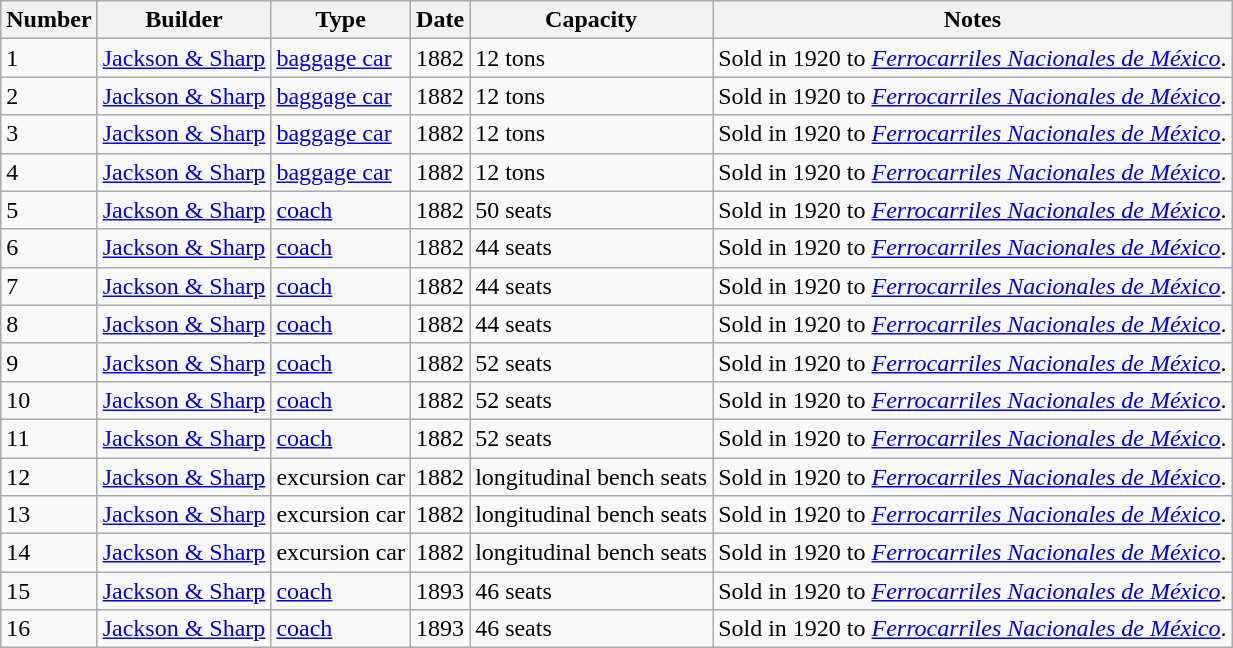<table class="wikitable">
<tr>
<th>Number</th>
<th>Builder</th>
<th>Type</th>
<th>Date</th>
<th>Capacity</th>
<th>Notes</th>
</tr>
<tr>
<td>1</td>
<td><a href='#'>Jackson & Sharp</a></td>
<td><a href='#'>baggage car</a></td>
<td>1882</td>
<td>12 tons</td>
<td>Sold in 1920 to <em><a href='#'>Ferrocarriles Nacionales de México</a></em>.</td>
</tr>
<tr>
<td>2</td>
<td><a href='#'>Jackson & Sharp</a></td>
<td><a href='#'>baggage car</a></td>
<td>1882</td>
<td>12 tons</td>
<td>Sold in 1920 to <em><a href='#'>Ferrocarriles Nacionales de México</a></em>.</td>
</tr>
<tr>
<td>3</td>
<td><a href='#'>Jackson & Sharp</a></td>
<td><a href='#'>baggage car</a></td>
<td>1882</td>
<td>12 tons</td>
<td>Sold in 1920 to <em><a href='#'>Ferrocarriles Nacionales de México</a></em>.</td>
</tr>
<tr>
<td>4</td>
<td><a href='#'>Jackson & Sharp</a></td>
<td><a href='#'>baggage car</a></td>
<td>1882</td>
<td>12 tons</td>
<td>Sold in 1920 to <em><a href='#'>Ferrocarriles Nacionales de México</a></em>.</td>
</tr>
<tr>
<td>5</td>
<td><a href='#'>Jackson & Sharp</a></td>
<td><a href='#'>coach</a></td>
<td>1882</td>
<td>50 seats</td>
<td>Sold in 1920 to <em><a href='#'>Ferrocarriles Nacionales de México</a></em>.</td>
</tr>
<tr>
<td>6</td>
<td><a href='#'>Jackson & Sharp</a></td>
<td><a href='#'>coach</a></td>
<td>1882</td>
<td>44 seats</td>
<td>Sold in 1920 to <em><a href='#'>Ferrocarriles Nacionales de México</a></em>.</td>
</tr>
<tr>
<td>7</td>
<td><a href='#'>Jackson & Sharp</a></td>
<td><a href='#'>coach</a></td>
<td>1882</td>
<td>44 seats</td>
<td>Sold in 1920 to <em><a href='#'>Ferrocarriles Nacionales de México</a></em>.</td>
</tr>
<tr>
<td>8</td>
<td><a href='#'>Jackson & Sharp</a></td>
<td><a href='#'>coach</a></td>
<td>1882</td>
<td>44 seats</td>
<td>Sold in 1920 to <em><a href='#'>Ferrocarriles Nacionales de México</a></em>.</td>
</tr>
<tr>
<td>9</td>
<td><a href='#'>Jackson & Sharp</a></td>
<td><a href='#'>coach</a></td>
<td>1882</td>
<td>52 seats</td>
<td>Sold in 1920 to <em><a href='#'>Ferrocarriles Nacionales de México</a></em>.</td>
</tr>
<tr>
<td>10</td>
<td><a href='#'>Jackson & Sharp</a></td>
<td><a href='#'>coach</a></td>
<td>1882</td>
<td>52 seats</td>
<td>Sold in 1920 to <em><a href='#'>Ferrocarriles Nacionales de México</a></em>.</td>
</tr>
<tr>
<td>11</td>
<td><a href='#'>Jackson & Sharp</a></td>
<td><a href='#'>coach</a></td>
<td>1882</td>
<td>52 seats</td>
<td>Sold in 1920 to <em><a href='#'>Ferrocarriles Nacionales de México</a></em>.</td>
</tr>
<tr>
<td>12</td>
<td><a href='#'>Jackson & Sharp</a></td>
<td>excursion car</td>
<td>1882</td>
<td>longitudinal bench seats</td>
<td>Sold in 1920 to <em><a href='#'>Ferrocarriles Nacionales de México</a></em>.</td>
</tr>
<tr>
<td>13</td>
<td><a href='#'>Jackson & Sharp</a></td>
<td>excursion car</td>
<td>1882</td>
<td>longitudinal bench seats</td>
<td>Sold in 1920 to <em><a href='#'>Ferrocarriles Nacionales de México</a></em>.</td>
</tr>
<tr>
<td>14</td>
<td><a href='#'>Jackson & Sharp</a></td>
<td>excursion car</td>
<td>1882</td>
<td>longitudinal bench seats</td>
<td>Sold in 1920 to <em><a href='#'>Ferrocarriles Nacionales de México</a></em>.</td>
</tr>
<tr>
<td>15</td>
<td><a href='#'>Jackson & Sharp</a></td>
<td><a href='#'>coach</a></td>
<td>1893</td>
<td>46 seats</td>
<td>Sold in 1920 to <em><a href='#'>Ferrocarriles Nacionales de México</a></em>.</td>
</tr>
<tr>
<td>16</td>
<td><a href='#'>Jackson & Sharp</a></td>
<td><a href='#'>coach</a></td>
<td>1893</td>
<td>46 seats</td>
<td>Sold in 1920 to <em><a href='#'>Ferrocarriles Nacionales de México</a></em>.</td>
</tr>
</table>
